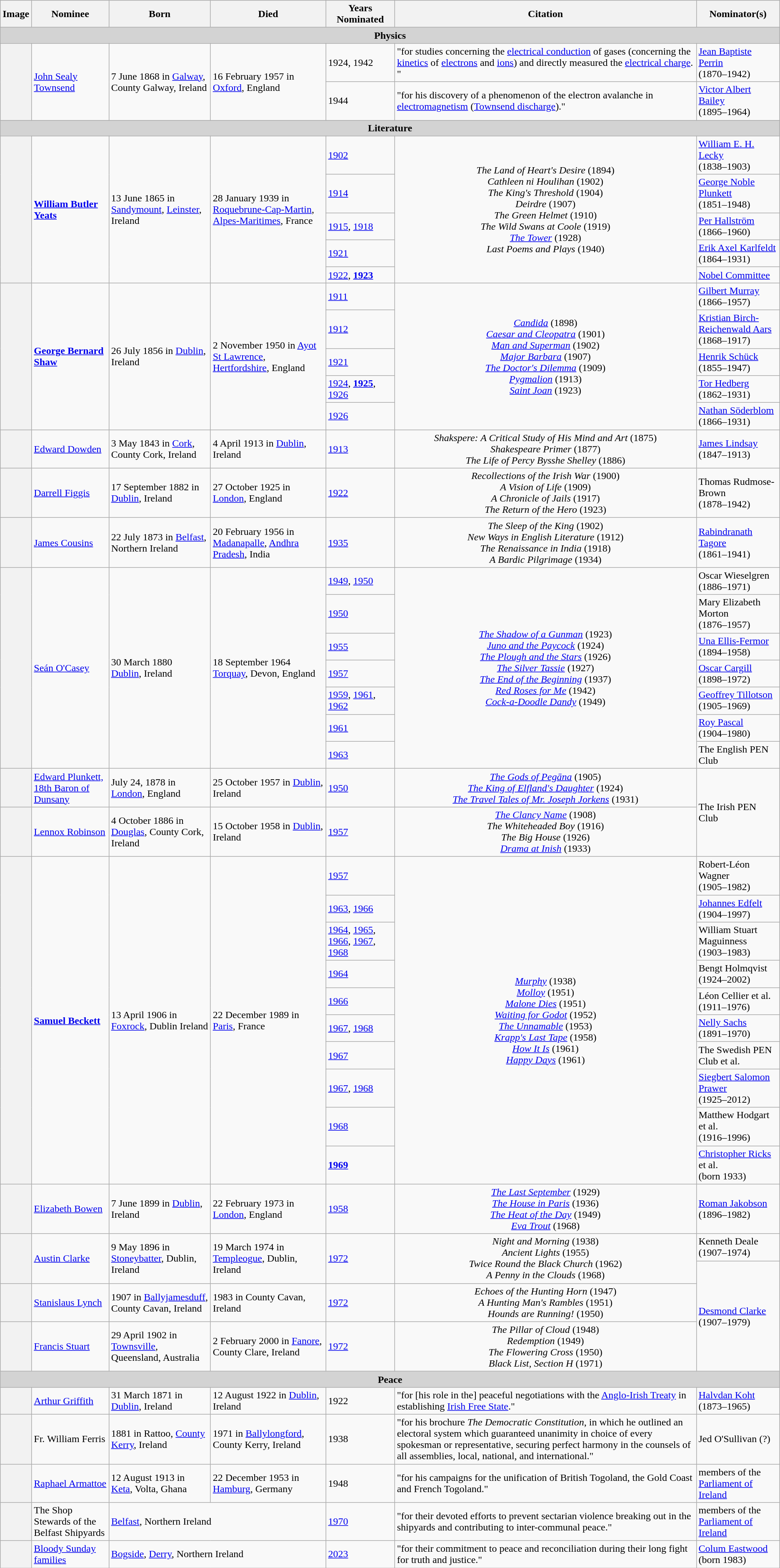<table class="wikitable sortable">
<tr>
<th>Image</th>
<th>Nominee</th>
<th>Born</th>
<th>Died</th>
<th>Years Nominated</th>
<th>Citation</th>
<th>Nominator(s)</th>
</tr>
<tr id="Physics">
<td colspan=7 align=center style="background:lightgray;white-space:nowrap"><strong>Physics</strong></td>
</tr>
<tr>
<th scope="row" rowspan="2"></th>
<td rowspan="2"><a href='#'>John Sealy Townsend</a></td>
<td rowspan="2">7 June 1868 in <a href='#'>Galway</a>, County Galway, Ireland</td>
<td rowspan="2">16 February 1957 in <a href='#'>Oxford</a>, England</td>
<td>1924, 1942</td>
<td>"for studies concerning the <a href='#'>electrical conduction</a> of gases (concerning the <a href='#'>kinetics</a> of <a href='#'>electrons</a> and <a href='#'>ions</a>) and directly measured the <a href='#'>electrical charge</a>. "</td>
<td><a href='#'>Jean Baptiste Perrin</a> <br>(1870–1942)<br></td>
</tr>
<tr>
<td>1944</td>
<td>"for his discovery of a phenomenon of the electron avalanche in <a href='#'>electromagnetism</a> (<a href='#'>Townsend discharge</a>)."</td>
<td><a href='#'>Victor Albert Bailey</a> <br>(1895–1964)<br></td>
</tr>
<tr id="Literature">
<td colspan=7 align=center style="background:lightgray;white-space:nowrap"><strong>Literature</strong></td>
</tr>
<tr>
<th scope="row" rowspan="5"></th>
<td rowspan="5"><strong><a href='#'>William Butler Yeats</a></strong></td>
<td rowspan="5">13 June 1865 in <a href='#'>Sandymount</a>, <a href='#'>Leinster</a>, Ireland</td>
<td rowspan="5">28 January 1939 in <a href='#'>Roquebrune-Cap-Martin</a>, <a href='#'>Alpes-Maritimes</a>, France</td>
<td><a href='#'>1902</a></td>
<td align="center" rowspan="5"><em>The Land of Heart's Desire</em> (1894)<br><em>Cathleen ni Houlihan</em> (1902)<br><em>The King's Threshold</em> (1904)<br><em>Deirdre</em> (1907)<br><em>The Green Helmet</em> (1910)<br><em>The Wild Swans at Coole</em> (1919)<br><em><a href='#'>The Tower</a></em> (1928)<br><em>Last Poems and Plays</em> (1940)</td>
<td><a href='#'>William E. H. Lecky</a> <br>(1838–1903)<br></td>
</tr>
<tr>
<td><a href='#'>1914</a></td>
<td><a href='#'>George Noble Plunkett</a> <br>(1851–1948)<br></td>
</tr>
<tr>
<td><a href='#'>1915</a>, <a href='#'>1918</a></td>
<td><a href='#'>Per Hallström</a> <br>(1866–1960)<br></td>
</tr>
<tr>
<td><a href='#'>1921</a></td>
<td><a href='#'>Erik Axel Karlfeldt</a> <br>(1864–1931)<br></td>
</tr>
<tr>
<td><a href='#'>1922</a>, <strong><a href='#'>1923</a></strong></td>
<td><a href='#'>Nobel Committee</a></td>
</tr>
<tr>
<th scope="row"rowspan="5"></th>
<td rowspan="5"><strong><a href='#'>George Bernard Shaw</a></strong></td>
<td rowspan="5">26 July 1856 in <a href='#'>Dublin</a>, Ireland</td>
<td rowspan="5">2 November 1950 in <a href='#'>Ayot St Lawrence</a>, <a href='#'>Hertfordshire</a>, England</td>
<td><a href='#'>1911</a></td>
<td align="center" rowspan="5"><em><a href='#'>Candida</a></em> (1898)<br><em><a href='#'>Caesar and Cleopatra</a></em> (1901)<br><em><a href='#'>Man and Superman</a></em> (1902)<br><em><a href='#'>Major Barbara</a></em> (1907)<br><em><a href='#'>The Doctor's Dilemma</a></em> (1909)<br><em><a href='#'>Pygmalion</a></em> (1913)<br><em><a href='#'>Saint Joan</a></em> (1923)</td>
<td><a href='#'>Gilbert Murray</a> <br>(1866–1957)<br></td>
</tr>
<tr>
<td><a href='#'>1912</a></td>
<td><a href='#'>Kristian Birch-Reichenwald Aars</a> <br>(1868–1917)<br></td>
</tr>
<tr>
<td><a href='#'>1921</a></td>
<td><a href='#'>Henrik Schück</a> <br>(1855–1947)<br></td>
</tr>
<tr>
<td><a href='#'>1924</a>, <strong><a href='#'>1925</a></strong>, <a href='#'>1926</a></td>
<td><a href='#'>Tor Hedberg</a> <br>(1862–1931)<br></td>
</tr>
<tr>
<td><a href='#'>1926</a></td>
<td><a href='#'>Nathan Söderblom</a> <br>(1866–1931)<br></td>
</tr>
<tr>
<th scope="row"></th>
<td><a href='#'>Edward Dowden</a></td>
<td>3 May 1843 in <a href='#'>Cork</a>, County Cork, Ireland</td>
<td>4 April 1913 in <a href='#'>Dublin</a>, Ireland</td>
<td><a href='#'>1913</a></td>
<td align="center"><em>Shakspere: A Critical Study of His Mind and Art</em> (1875)<br><em>Shakespeare Primer</em> (1877)<br><em>The Life of Percy Bysshe Shelley</em> (1886)</td>
<td><a href='#'>James Lindsay</a> <br>(1847–1913)<br></td>
</tr>
<tr>
<th scope="row"></th>
<td><a href='#'>Darrell Figgis</a></td>
<td>17 September 1882 in <a href='#'>Dublin</a>, Ireland</td>
<td>27 October 1925 in <a href='#'>London</a>, England</td>
<td><a href='#'>1922</a></td>
<td align="center"><em>Recollections of the Irish War</em> (1900)<br><em>A Vision of Life</em> (1909)<br><em>A Chronicle of Jails</em> (1917)<br><em>The Return of the Hero</em> (1923)</td>
<td>Thomas Rudmose-Brown <br>(1878–1942)<br></td>
</tr>
<tr>
<th scope="row"></th>
<td><a href='#'>James Cousins</a></td>
<td>22 July 1873 in <a href='#'>Belfast</a>, Northern Ireland</td>
<td>20 February 1956 in <a href='#'>Madanapalle</a>, <a href='#'>Andhra Pradesh</a>, India</td>
<td><a href='#'>1935</a></td>
<td align="center"><em>The Sleep of the King</em> (1902)<br><em>New Ways in English Literature</em> (1912)<br><em>The Renaissance in India</em> (1918)<br><em>A Bardic Pilgrimage</em> (1934)</td>
<td> <a href='#'>Rabindranath Tagore</a> <br>(1861–1941)<br></td>
</tr>
<tr>
<th scope="row" rowspan="7"></th>
<td rowspan="7"><a href='#'>Seán O'Casey</a></td>
<td rowspan="7">30 March 1880 <br> <a href='#'>Dublin</a>, Ireland</td>
<td rowspan="7">18 September 1964 <br> <a href='#'>Torquay</a>, Devon, England</td>
<td><a href='#'>1949</a>, <a href='#'>1950</a></td>
<td rowspan="7" align="center"><em><a href='#'>The Shadow of a Gunman</a></em> (1923)<br><em><a href='#'>Juno and the Paycock</a></em> (1924)<br><em><a href='#'>The Plough and the Stars</a></em> (1926)<br><em><a href='#'>The Silver Tassie</a></em> (1927)<br><em><a href='#'>The End of the Beginning</a></em> (1937)<br><em><a href='#'>Red Roses for Me</a></em> (1942)<br><em><a href='#'>Cock-a-Doodle Dandy</a></em> (1949)</td>
<td>Oscar Wieselgren <br>(1886–1971)<br></td>
</tr>
<tr>
<td><a href='#'>1950</a></td>
<td>Mary Elizabeth Morton <br>(1876–1957)<br></td>
</tr>
<tr>
<td><a href='#'>1955</a></td>
<td><a href='#'>Una Ellis-Fermor</a> <br>(1894–1958)<br></td>
</tr>
<tr>
<td><a href='#'>1957</a></td>
<td><a href='#'>Oscar Cargill</a> <br>(1898–1972)<br></td>
</tr>
<tr>
<td><a href='#'>1959</a>, <a href='#'>1961</a>, <a href='#'>1962</a></td>
<td><a href='#'>Geoffrey Tillotson</a> <br>(1905–1969)<br></td>
</tr>
<tr>
<td><a href='#'>1961</a></td>
<td><a href='#'>Roy Pascal</a> <br>(1904–1980)<br></td>
</tr>
<tr>
<td><a href='#'>1963</a></td>
<td>The English PEN Club</td>
</tr>
<tr>
<th scope="row"></th>
<td><a href='#'>Edward Plunkett, 18th Baron of Dunsany</a></td>
<td>July 24, 1878 in <a href='#'>London</a>, England</td>
<td>25 October 1957 in <a href='#'>Dublin</a>, Ireland</td>
<td><a href='#'>1950</a></td>
<td align="center"><em><a href='#'>The Gods of Pegāna</a></em> (1905)<br><em><a href='#'>The King of Elfland's Daughter</a></em> (1924)<br><em><a href='#'>The Travel Tales of Mr. Joseph Jorkens</a></em> (1931)</td>
<td rowspan="2">The Irish PEN Club</td>
</tr>
<tr>
<th scope="row"></th>
<td><a href='#'>Lennox Robinson</a></td>
<td>4 October 1886 in <a href='#'>Douglas</a>, County Cork, Ireland</td>
<td>15 October 1958 in <a href='#'>Dublin</a>, Ireland</td>
<td><a href='#'>1957</a></td>
<td align="center"><em><a href='#'>The Clancy Name</a></em> (1908)<br><em>The Whiteheaded Boy</em> (1916)<br><em>The Big House</em> (1926)<br><em><a href='#'>Drama at Inish</a></em> (1933)</td>
</tr>
<tr>
<th scope="row" rowspan="10"></th>
<td rowspan="10"><strong><a href='#'>Samuel Beckett</a></strong></td>
<td rowspan="10">13 April 1906 in <a href='#'>Foxrock</a>, Dublin Ireland</td>
<td rowspan="10">22 December 1989 in <a href='#'>Paris</a>, France</td>
<td><a href='#'>1957</a></td>
<td rowspan="10" align="center"><em><a href='#'>Murphy</a></em> (1938)<br><em><a href='#'>Molloy</a></em> (1951)<br><em><a href='#'>Malone Dies</a></em> (1951)<br><em><a href='#'>Waiting for Godot</a></em> (1952)<br><em><a href='#'>The Unnamable</a></em> (1953)<br><em><a href='#'>Krapp's Last Tape</a></em> (1958)<br><em><a href='#'>How It Is</a></em> (1961)<br><em><a href='#'>Happy Days</a></em> (1961)</td>
<td>Robert-Léon Wagner <br>(1905–1982)<br></td>
</tr>
<tr>
<td><a href='#'>1963</a>, <a href='#'>1966</a></td>
<td><a href='#'>Johannes Edfelt</a> <br>(1904–1997)<br></td>
</tr>
<tr>
<td><a href='#'>1964</a>, <a href='#'>1965</a>, <a href='#'>1966</a>, <a href='#'>1967</a>, <a href='#'>1968</a></td>
<td>William Stuart Maguinness <br>(1903–1983)<br></td>
</tr>
<tr>
<td><a href='#'>1964</a></td>
<td>Bengt Holmqvist <br>(1924–2002)<br></td>
</tr>
<tr>
<td><a href='#'>1966</a></td>
<td>Léon Cellier et al. <br>(1911–1976)<br></td>
</tr>
<tr>
<td><a href='#'>1967</a>, <a href='#'>1968</a></td>
<td> <a href='#'>Nelly Sachs</a> <br>(1891–1970)<br></td>
</tr>
<tr>
<td><a href='#'>1967</a></td>
<td>The Swedish PEN Club et al.</td>
</tr>
<tr>
<td><a href='#'>1967</a>, <a href='#'>1968</a></td>
<td><a href='#'>Siegbert Salomon Prawer</a> <br>(1925–2012)<br></td>
</tr>
<tr>
<td><a href='#'>1968</a></td>
<td>Matthew Hodgart et al.<br>(1916–1996)<br></td>
</tr>
<tr>
<td><strong><a href='#'>1969</a></strong></td>
<td><a href='#'>Christopher Ricks</a> et al.<br>(born 1933)<br></td>
</tr>
<tr>
<th scope="row"></th>
<td><a href='#'>Elizabeth Bowen</a></td>
<td>7 June 1899 in <a href='#'>Dublin</a>, Ireland</td>
<td>22 February 1973 in <a href='#'>London</a>, England</td>
<td><a href='#'>1958</a></td>
<td align="center"><em><a href='#'>The Last September</a></em> (1929)<br><em><a href='#'>The House in Paris</a></em> (1936)<br><em><a href='#'>The Heat of the Day</a></em> (1949)<br><em><a href='#'>Eva Trout</a></em> (1968)</td>
<td><a href='#'>Roman Jakobson</a> <br>(1896–1982)<br></td>
</tr>
<tr>
<th scope="row" rowspan="2"></th>
<td rowspan="2"><a href='#'>Austin Clarke</a></td>
<td rowspan="2">9 May 1896 in <a href='#'>Stoneybatter</a>, Dublin, Ireland</td>
<td rowspan="2">19 March 1974 in <a href='#'>Templeogue</a>, Dublin, Ireland</td>
<td rowspan="2"><a href='#'>1972</a></td>
<td align="center" rowspan="2"><em>Night and Morning</em> (1938)<br><em>Ancient Lights</em> (1955)<br><em>Twice Round the Black Church</em> (1962)<br><em>A Penny in the Clouds</em> (1968)</td>
<td>Kenneth Deale <br>(1907–1974)<br></td>
</tr>
<tr>
<td rowspan="3"><a href='#'>Desmond Clarke</a> <br>(1907–1979)<br></td>
</tr>
<tr>
<th scope="row"></th>
<td><a href='#'>Stanislaus Lynch</a></td>
<td>1907 in <a href='#'>Ballyjamesduff</a>, County Cavan, Ireland</td>
<td>1983 in County Cavan, Ireland</td>
<td><a href='#'>1972</a></td>
<td align="center"><em>Echoes of the Hunting Horn</em> (1947)<br><em>A Hunting Man's Rambles</em> (1951)<br><em>Hounds are Running!</em> (1950)</td>
</tr>
<tr>
<th scope="row"></th>
<td><a href='#'>Francis Stuart</a></td>
<td>29 April 1902 in <a href='#'>Townsville</a>, Queensland, Australia</td>
<td>2 February 2000 in <a href='#'>Fanore</a>, County Clare, Ireland</td>
<td><a href='#'>1972</a></td>
<td align="center"><em>The Pillar of Cloud</em> (1948)<br><em>Redemption</em> (1949)<br><em>The Flowering Cross</em> (1950)<br><em>Black List, Section H</em> (1971)</td>
</tr>
<tr id="Peace">
<td colspan=7 align=center style="background:lightgray;white-space:nowrap"><strong>Peace</strong></td>
</tr>
<tr>
<th scope="row"></th>
<td><a href='#'>Arthur Griffith</a></td>
<td>31 March 1871 in <a href='#'>Dublin</a>, Ireland</td>
<td>12 August 1922 in <a href='#'>Dublin</a>, Ireland</td>
<td>1922</td>
<td>"for [his role in the] peaceful negotiations with the <a href='#'>Anglo-Irish Treaty</a> in establishing <a href='#'>Irish Free State</a>."</td>
<td><a href='#'>Halvdan Koht</a> <br>(1873–1965)<br></td>
</tr>
<tr>
<th scope="row"></th>
<td>Fr. William Ferris</td>
<td>1881 in Rattoo, <a href='#'>County Kerry</a>, Ireland</td>
<td>1971 in <a href='#'>Ballylongford</a>, County Kerry, Ireland</td>
<td>1938</td>
<td>"for his brochure <em>The Democratic Constitution</em>, in which he outlined an electoral system which guaranteed unanimity in choice of every spokesman or representative, securing perfect harmony in the counsels of all assemblies, local, national, and international."</td>
<td>Jed O'Sullivan (?)<br></td>
</tr>
<tr>
<th scope="row"></th>
<td><a href='#'>Raphael Armattoe</a></td>
<td>12 August 1913 in <a href='#'>Keta</a>, Volta, Ghana</td>
<td>22 December 1953 in <a href='#'>Hamburg</a>, Germany</td>
<td>1948</td>
<td>"for his campaigns for the unification of British Togoland, the Gold Coast and French Togoland."</td>
<td>members of the <a href='#'>Parliament of Ireland</a></td>
</tr>
<tr>
<th scope="row"></th>
<td>The Shop Stewards of the Belfast Shipyards</td>
<td colspan="2"><a href='#'>Belfast</a>, Northern Ireland</td>
<td><a href='#'>1970</a></td>
<td>"for their devoted efforts to prevent sectarian violence breaking out in the shipyards and contributing to inter-communal peace."</td>
<td>members of the <a href='#'>Parliament of Ireland</a></td>
</tr>
<tr>
<th scope="row"></th>
<td><a href='#'>Bloody Sunday families</a></td>
<td colspan="2"><a href='#'>Bogside</a>, <a href='#'>Derry</a>, Northern Ireland</td>
<td><a href='#'>2023</a></td>
<td>"for their commitment to peace and reconciliation during their long fight for truth and justice."</td>
<td><a href='#'>Colum Eastwood</a> <br>(born 1983)<br></td>
</tr>
</table>
